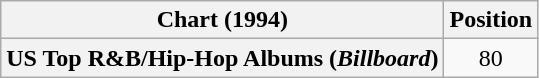<table class="wikitable plainrowheaders" style="text-align:center;">
<tr>
<th scope="col">Chart (1994)</th>
<th scope="col">Position</th>
</tr>
<tr>
<th scope="row">US Top R&B/Hip-Hop Albums (<em>Billboard</em>)</th>
<td>80</td>
</tr>
</table>
